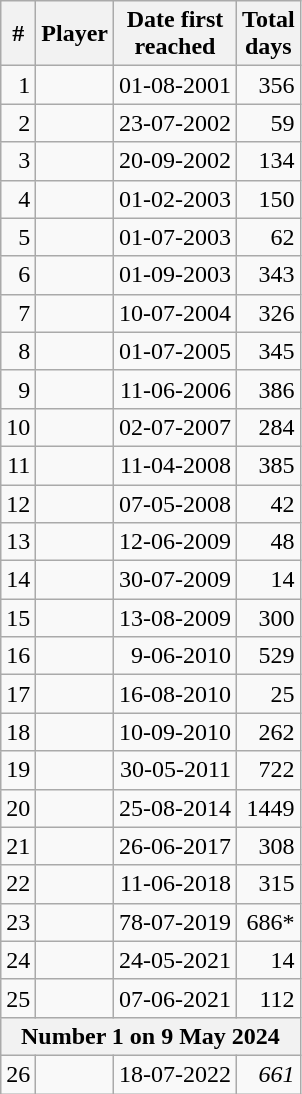<table class="wikitable sortable sort-under" style="text-align:right">
<tr>
<th>#</th>
<th>Player</th>
<th data-sort-type="date">Date first<br>reached</th>
<th>Total<br>days</th>
</tr>
<tr style="display:none;">
<td>0</td>
<td>!a</td>
<td>!a</td>
<td>August 1, 2001</td>
<td>-9999</td>
<td 0></td>
</tr>
<tr>
<td>1</td>
<td style="text-align:left" data-sort-value="Luyting, Irma"><strong></strong></td>
<td>01-08-2001</td>
<td>356</td>
</tr>
<tr>
<td>2</td>
<td style="text-align:left" data-sort-value="Thiele, Bettina"><strong></strong></td>
<td>23-07-2002</td>
<td>59</td>
</tr>
<tr>
<td>3</td>
<td style="text-align:left" data-sort-value="Sokka-Matikainen, Sirkka"><strong></strong></td>
<td>20-09-2002</td>
<td>134</td>
</tr>
<tr>
<td>4</td>
<td style="text-align:left" data-sort-value="Dortmund, Petra"><strong></strong></td>
<td>01-02-2003</td>
<td>150</td>
</tr>
<tr>
<td>5</td>
<td style="text-align:left" data-sort-value="Gobel, Petra"><strong></strong></td>
<td>01-07-2003</td>
<td>62</td>
</tr>
<tr>
<td>6</td>
<td style="text-align:left" data-sort-value="Zorn, Mary"><strong></strong></td>
<td>01-09-2003</td>
<td>343</td>
</tr>
<tr>
<td>7</td>
<td style="text-align:left" data-sort-value="Hauge, Louise"><strong></strong></td>
<td>10-07-2004</td>
<td>326</td>
</tr>
<tr>
<td>8</td>
<td style="text-align:left" data-sort-value="Fabre, Valerie"><strong></strong></td>
<td>01-07-2005</td>
<td>345</td>
</tr>
<tr>
<td>9</td>
<td style="text-align:left" data-sort-value="Goncharova, Sofia"><strong></strong></td>
<td>11-06-2006</td>
<td>386</td>
</tr>
<tr>
<td>10</td>
<td style="text-align:left" data-sort-value="Kazantseva, Anna"><strong></strong></td>
<td>02-07-2007</td>
<td>284</td>
</tr>
<tr>
<td>11</td>
<td style="text-align:left" data-sort-value="Natta, Jamie van"><strong></strong></td>
<td>11-04-2008</td>
<td>385</td>
</tr>
<tr>
<td>12</td>
<td style="text-align:left" data-sort-value="Bouillot, Amandine"><strong></strong></td>
<td>07-05-2008</td>
<td>42</td>
</tr>
<tr>
<td>13</td>
<td style="text-align:left" data-sort-value="Guedez, Luzmary"><strong></strong></td>
<td>12-06-2009</td>
<td>48</td>
</tr>
<tr>
<td>14</td>
<td style="text-align:left" data-sort-value="Buden, Ivana"><strong></strong></td>
<td>30-07-2009</td>
<td>14</td>
</tr>
<tr>
<td>15</td>
<td style="text-align:left" data-sort-value="Somod, Camilla"><strong></strong></td>
<td>13-08-2009</td>
<td>300</td>
</tr>
<tr>
<td>16</td>
<td style="text-align:left" data-sort-value="Loginova, Albina"><strong></strong></td>
<td>9-06-2010</td>
<td>529</td>
</tr>
<tr>
<td>17</td>
<td style="text-align:left" data-sort-value="Wallace, Ashley"><strong></strong></td>
<td>16-08-2010</td>
<td>25</td>
</tr>
<tr>
<td>18</td>
<td style="text-align:left" data-sort-value="Hunt, Nicky"><strong></strong></td>
<td>10-09-2010</td>
<td>262</td>
</tr>
<tr>
<td>19</td>
<td style="text-align:left" data-sort-value="Anschutz, Erika"><strong></strong></td>
<td>30-05-2011</td>
<td>722</td>
</tr>
<tr>
<td>20</td>
<td style="text-align:left" data-sort-value="Lopez, Sara"><strong></strong></td>
<td>25-08-2014</td>
<td>1449</td>
</tr>
<tr>
<td>21</td>
<td style="text-align:left" data-sort-value="Sonnichsen, Sarah"><strong></strong></td>
<td>26-06-2017</td>
<td>308</td>
</tr>
<tr>
<td>22</td>
<td style="text-align:left" data-sort-value="Bostan, Yesim"><strong></strong></td>
<td>11-06-2018</td>
<td>315</td>
</tr>
<tr>
<td>23</td>
<td style="text-align:left" data-sort-value="Ruiz, Alexis"><strong></strong></td>
<td>78-07-2019</td>
<td>686*</td>
</tr>
<tr>
<td>24</td>
<td style="text-align:left" data-sort-value="Avdeeva, Natalia"><strong></strong></td>
<td>24-05-2021</td>
<td>14</td>
</tr>
<tr>
<td>25</td>
<td style="text-align:left" data-sort-value="Gellenthien, Tanja"><strong></strong></td>
<td>07-06-2021</td>
<td>112</td>
</tr>
<tr class="sortbottom">
<th colspan="4">Number 1 on 9 May 2024</th>
</tr>
<tr class="sortbottom">
<td>26</td>
<td style="text-align:left" data-sort-value="Gibson, Ella"><strong></strong></td>
<td>18-07-2022</td>
<td><em>661</em></td>
</tr>
</table>
